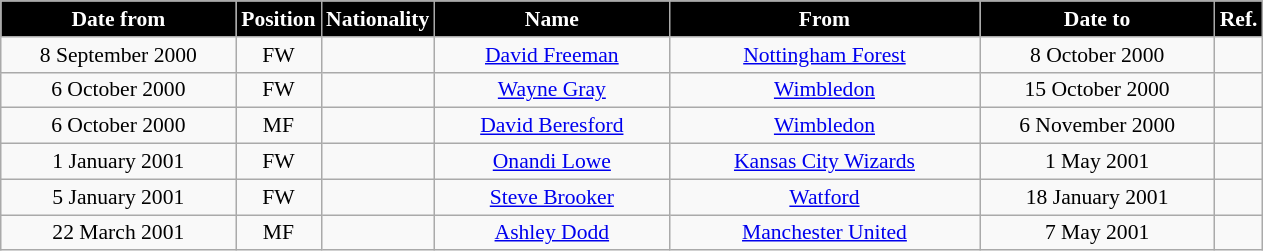<table class="wikitable" style="text-align:center; font-size:90%; ">
<tr>
<th style="background:#000000; color:white; width:150px;">Date from</th>
<th style="background:#000000; color:white; width:50px;">Position</th>
<th style="background:#000000; color:white; width:50px;">Nationality</th>
<th style="background:#000000; color:white; width:150px;">Name</th>
<th style="background:#000000; color:white; width:200px;">From</th>
<th style="background:#000000; color:white; width:150px;">Date to</th>
<th style="background:#000000; color:white; width:25px;">Ref.</th>
</tr>
<tr>
<td>8 September 2000</td>
<td>FW</td>
<td></td>
<td><a href='#'>David Freeman</a></td>
<td><a href='#'>Nottingham Forest</a></td>
<td>8 October 2000</td>
<td></td>
</tr>
<tr>
<td>6 October 2000</td>
<td>FW</td>
<td></td>
<td><a href='#'>Wayne Gray</a></td>
<td><a href='#'>Wimbledon</a></td>
<td>15 October 2000</td>
<td></td>
</tr>
<tr>
<td>6 October 2000</td>
<td>MF</td>
<td></td>
<td><a href='#'>David Beresford</a></td>
<td><a href='#'>Wimbledon</a></td>
<td>6 November 2000</td>
<td></td>
</tr>
<tr>
<td>1 January 2001</td>
<td>FW</td>
<td></td>
<td><a href='#'>Onandi Lowe</a></td>
<td> <a href='#'>Kansas City Wizards</a></td>
<td>1 May 2001</td>
<td></td>
</tr>
<tr>
<td>5 January 2001</td>
<td>FW</td>
<td></td>
<td><a href='#'>Steve Brooker</a></td>
<td><a href='#'>Watford</a></td>
<td>18 January 2001</td>
<td></td>
</tr>
<tr>
<td>22 March 2001</td>
<td>MF</td>
<td></td>
<td><a href='#'>Ashley Dodd</a></td>
<td><a href='#'>Manchester United</a></td>
<td>7 May 2001</td>
<td></td>
</tr>
</table>
